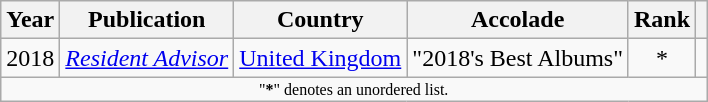<table class="wikitable sortable" style="margin:0em 1em 1em 0pt">
<tr>
<th>Year</th>
<th>Publication</th>
<th>Country</th>
<th class=unsortable>Accolade</th>
<th class=unsortable>Rank</th>
<th class=unsortable></th>
</tr>
<tr>
<td>2018</td>
<td><em><a href='#'>Resident Advisor</a></em></td>
<td><a href='#'>United Kingdom</a></td>
<td>"2018's Best Albums"</td>
<td align=center>*</td>
<td align=center></td>
</tr>
<tr class="sortbottom">
<td colspan="6" style=font-size:8pt; align=center>"<strong>*</strong>" denotes an unordered list.</td>
</tr>
</table>
